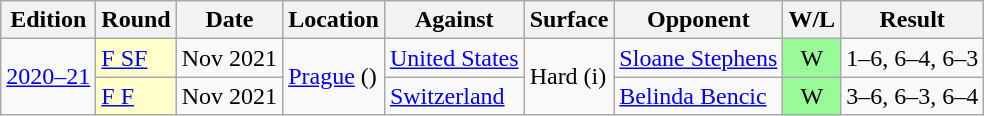<table class="wikitable">
<tr>
<th>Edition</th>
<th>Round</th>
<th>Date</th>
<th>Location</th>
<th>Against</th>
<th>Surface</th>
<th>Opponent</th>
<th>W/L</th>
<th>Result</th>
</tr>
<tr>
<td rowspan="2"><a href='#'>2020–21</a></td>
<td bgcolor=ffffcc><a href='#'>F SF</a></td>
<td>Nov 2021</td>
<td rowspan="2"><a href='#'>Prague</a> ()</td>
<td> <a href='#'>United States</a></td>
<td rowspan="2">Hard (i)</td>
<td><a href='#'>Sloane Stephens</a></td>
<td align=center bgcolor=98FB98>W</td>
<td>1–6, 6–4, 6–3</td>
</tr>
<tr>
<td bgcolor=ffffcc><a href='#'>F F</a></td>
<td>Nov 2021</td>
<td> <a href='#'>Switzerland</a></td>
<td><a href='#'>Belinda Bencic</a></td>
<td align=center bgcolor=98FB98>W</td>
<td>3–6, 6–3, 6–4</td>
</tr>
</table>
